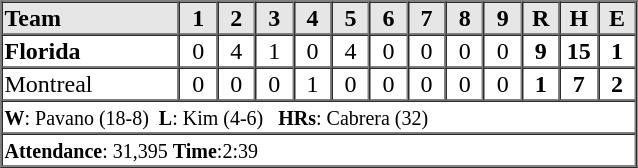<table border=1 cellspacing=0 width=425 style="margin-left:3em;">
<tr style="text-align:center; background-color:#e6e6e6;">
<th align=left width=28%>Team</th>
<th width=6%>1</th>
<th width=6%>2</th>
<th width=6%>3</th>
<th width=6%>4</th>
<th width=6%>5</th>
<th width=6%>6</th>
<th width=6%>7</th>
<th width=6%>8</th>
<th width=6%>9</th>
<th width=6%>R</th>
<th width=6%>H</th>
<th width=6%>E</th>
</tr>
<tr style="text-align:center;">
<td align=left><strong>Florida</strong></td>
<td>0</td>
<td>4</td>
<td>1</td>
<td>0</td>
<td>4</td>
<td>0</td>
<td>0</td>
<td>0</td>
<td>0</td>
<td><strong>9</strong></td>
<td><strong>15</strong></td>
<td><strong>1</strong></td>
</tr>
<tr style="text-align:center;">
<td align=left>Montreal</td>
<td>0</td>
<td>0</td>
<td>0</td>
<td>1</td>
<td>0</td>
<td>0</td>
<td>0</td>
<td>0</td>
<td>0</td>
<td><strong>1</strong></td>
<td><strong>7</strong></td>
<td><strong>2</strong></td>
</tr>
<tr style="text-align:left;">
<td colspan=13><small><strong>W</strong>: Pavano (18-8)  <strong>L</strong>: Kim (4-6)   <strong>HRs</strong>: Cabrera (32)</small></td>
</tr>
<tr style="text-align:left;">
<td colspan=13><small><strong>Attendance</strong>: 31,395 <strong>Time</strong>:2:39</small></td>
</tr>
</table>
